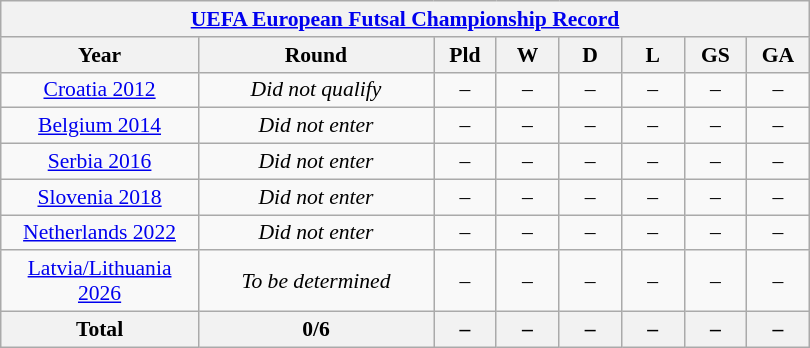<table class="wikitable" style="text-align: center;font-size:90%;">
<tr>
<th colspan=8><a href='#'>UEFA European Futsal Championship Record</a></th>
</tr>
<tr>
<th width=125>Year</th>
<th width=150>Round</th>
<th width=35>Pld</th>
<th width=35>W</th>
<th width=35>D</th>
<th width=35>L</th>
<th width=35>GS</th>
<th width=35>GA</th>
</tr>
<tr>
<td><a href='#'>Croatia 2012</a></td>
<td><em>Did not qualify</em></td>
<td>–</td>
<td>–</td>
<td>–</td>
<td>–</td>
<td>–</td>
<td>–</td>
</tr>
<tr>
<td><a href='#'>Belgium 2014</a></td>
<td><em>Did not enter</em></td>
<td>–</td>
<td>–</td>
<td>–</td>
<td>–</td>
<td>–</td>
<td>–</td>
</tr>
<tr>
<td><a href='#'>Serbia 2016</a></td>
<td><em>Did not enter</em></td>
<td>–</td>
<td>–</td>
<td>–</td>
<td>–</td>
<td>–</td>
<td>–</td>
</tr>
<tr>
<td><a href='#'>Slovenia 2018</a></td>
<td><em>Did not enter</em></td>
<td>–</td>
<td>–</td>
<td>–</td>
<td>–</td>
<td>–</td>
<td>–</td>
</tr>
<tr>
<td><a href='#'>Netherlands 2022</a></td>
<td><em>Did not enter</em></td>
<td>–</td>
<td>–</td>
<td>–</td>
<td>–</td>
<td>–</td>
<td>–</td>
</tr>
<tr>
<td><a href='#'>Latvia/Lithuania 2026</a></td>
<td><em>To be determined</em></td>
<td>–</td>
<td>–</td>
<td>–</td>
<td>–</td>
<td>–</td>
<td>–</td>
</tr>
<tr>
<th><strong>Total</strong></th>
<th>0/6</th>
<th>–</th>
<th>–</th>
<th>–</th>
<th>–</th>
<th>–</th>
<th>–</th>
</tr>
</table>
